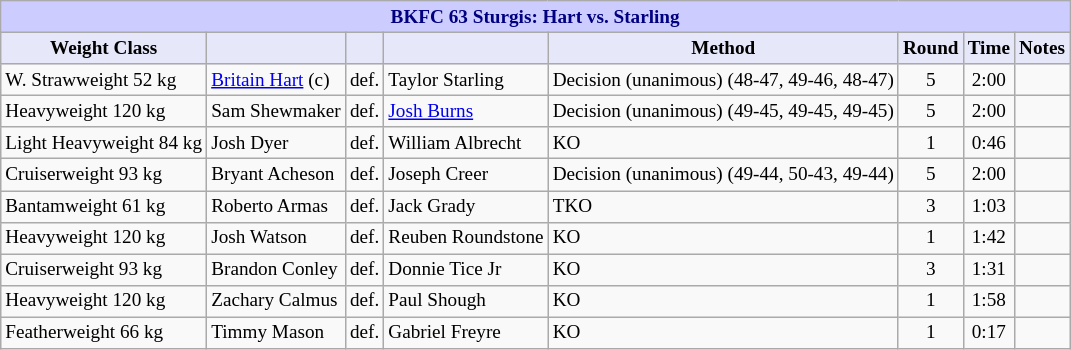<table class="wikitable" style="font-size: 80%;">
<tr>
<th colspan="8" style="background-color: #ccf; color: #000080; text-align: center;"><strong>BKFC 63 Sturgis: Hart vs. Starling</strong></th>
</tr>
<tr>
<th colspan="1" style="background-color: #E6E8FA; color: #000000; text-align: center;">Weight Class</th>
<th colspan="1" style="background-color: #E6E8FA; color: #000000; text-align: center;"></th>
<th colspan="1" style="background-color: #E6E8FA; color: #000000; text-align: center;"></th>
<th colspan="1" style="background-color: #E6E8FA; color: #000000; text-align: center;"></th>
<th colspan="1" style="background-color: #E6E8FA; color: #000000; text-align: center;">Method</th>
<th colspan="1" style="background-color: #E6E8FA; color: #000000; text-align: center;">Round</th>
<th colspan="1" style="background-color: #E6E8FA; color: #000000; text-align: center;">Time</th>
<th colspan="1" style="background-color: #E6E8FA; color: #000000; text-align: center;">Notes</th>
</tr>
<tr>
<td>W. Strawweight 52 kg</td>
<td> <a href='#'>Britain Hart</a> (c)</td>
<td align="center">def.</td>
<td> Taylor Starling</td>
<td>Decision (unanimous) (48-47, 49-46, 48-47)</td>
<td align="center">5</td>
<td align="center">2:00</td>
<td></td>
</tr>
<tr>
<td>Heavyweight 120 kg</td>
<td> Sam Shewmaker</td>
<td align="center">def.</td>
<td> <a href='#'>Josh Burns</a></td>
<td>Decision (unanimous) (49-45, 49-45, 49-45)</td>
<td align="center">5</td>
<td align="center">2:00</td>
<td></td>
</tr>
<tr>
<td>Light Heavyweight 84 kg</td>
<td> Josh Dyer</td>
<td align="center">def.</td>
<td> William Albrecht</td>
<td>KO</td>
<td align="center">1</td>
<td align="center">0:46</td>
<td></td>
</tr>
<tr>
<td>Cruiserweight 93 kg</td>
<td> Bryant Acheson</td>
<td align="center">def.</td>
<td> Joseph Creer</td>
<td>Decision (unanimous) (49-44, 50-43, 49-44)</td>
<td align="center">5</td>
<td align="center">2:00</td>
<td></td>
</tr>
<tr>
<td>Bantamweight 61 kg</td>
<td> Roberto Armas</td>
<td align="center">def.</td>
<td> Jack Grady</td>
<td>TKO</td>
<td align="center">3</td>
<td align="center">1:03</td>
<td></td>
</tr>
<tr>
<td>Heavyweight 120 kg</td>
<td> Josh Watson</td>
<td align="center">def.</td>
<td> Reuben Roundstone</td>
<td>KO</td>
<td align="center">1</td>
<td align="center">1:42</td>
<td></td>
</tr>
<tr>
<td>Cruiserweight 93 kg</td>
<td> Brandon Conley</td>
<td align="center">def.</td>
<td> Donnie Tice Jr</td>
<td>KO</td>
<td align="center">3</td>
<td align="center">1:31</td>
<td></td>
</tr>
<tr>
<td>Heavyweight 120 kg</td>
<td> Zachary Calmus</td>
<td align="center">def.</td>
<td> Paul Shough</td>
<td>KO</td>
<td align="center">1</td>
<td align="center">1:58</td>
<td></td>
</tr>
<tr>
<td>Featherweight 66 kg</td>
<td> Timmy Mason</td>
<td align="center">def.</td>
<td> Gabriel Freyre</td>
<td>KO</td>
<td align="center">1</td>
<td align="center">0:17</td>
<td></td>
</tr>
</table>
